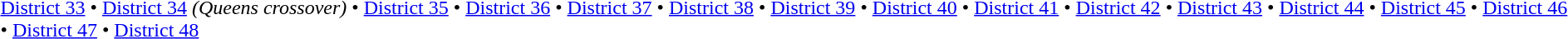<table id=toc class=toc summary=Contents>
<tr>
<td align=left><br><a href='#'>District 33</a> • <a href='#'>District 34</a> <em>(Queens crossover)</em> • <a href='#'>District 35</a> • <a href='#'>District 36</a> • <a href='#'>District 37</a> • <a href='#'>District 38</a> • <a href='#'>District 39</a> • <a href='#'>District 40</a> • <a href='#'>District 41</a> • <a href='#'>District 42</a> • <a href='#'>District 43</a> • <a href='#'>District 44</a> • <a href='#'>District 45</a> • <a href='#'>District 46</a> • <a href='#'>District 47</a> • <a href='#'>District 48</a></td>
</tr>
</table>
